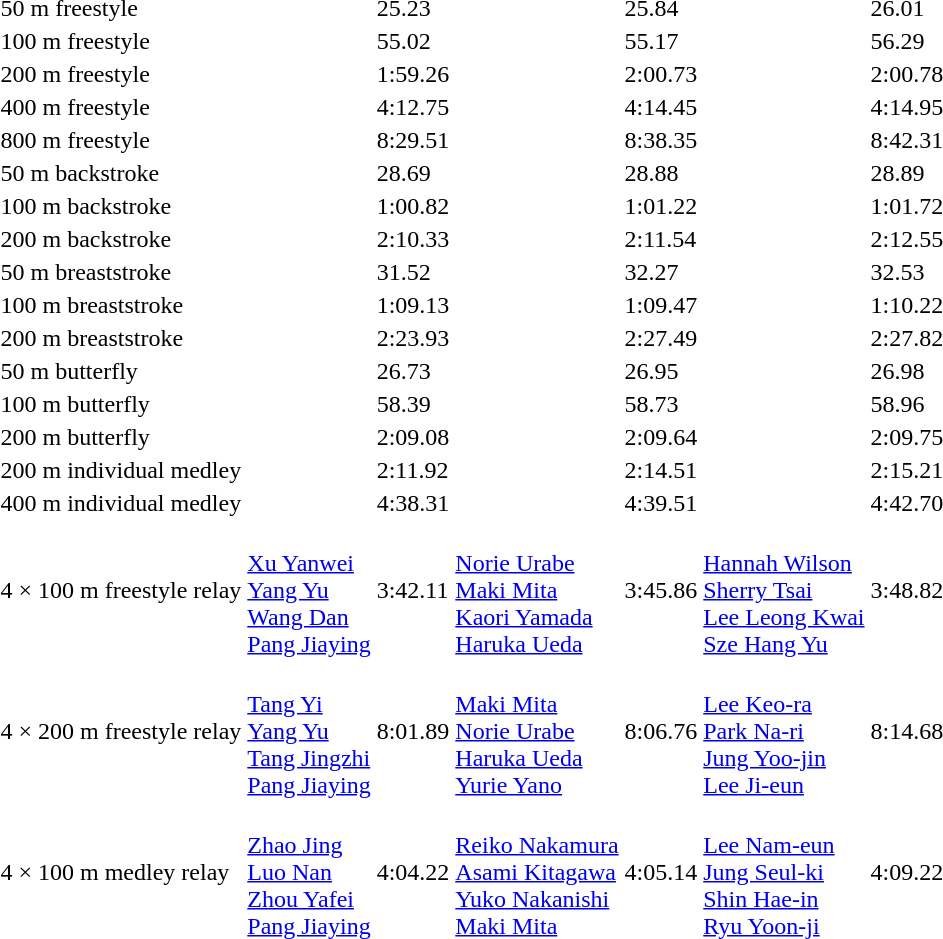<table>
<tr>
<td>50 m freestyle<br></td>
<td></td>
<td>25.23<br></td>
<td></td>
<td>25.84</td>
<td></td>
<td>26.01</td>
</tr>
<tr>
<td>100 m freestyle<br></td>
<td></td>
<td>55.02</td>
<td></td>
<td>55.17</td>
<td></td>
<td>56.29</td>
</tr>
<tr>
<td>200 m freestyle<br></td>
<td></td>
<td>1:59.26</td>
<td></td>
<td>2:00.73</td>
<td></td>
<td>2:00.78</td>
</tr>
<tr>
<td>400 m freestyle<br></td>
<td></td>
<td>4:12.75</td>
<td></td>
<td>4:14.45</td>
<td></td>
<td>4:14.95</td>
</tr>
<tr>
<td>800 m freestyle<br></td>
<td></td>
<td>8:29.51</td>
<td></td>
<td>8:38.35</td>
<td></td>
<td>8:42.31</td>
</tr>
<tr>
<td>50 m backstroke<br></td>
<td></td>
<td>28.69<br></td>
<td></td>
<td>28.88</td>
<td></td>
<td>28.89</td>
</tr>
<tr>
<td>100 m backstroke<br></td>
<td></td>
<td>1:00.82</td>
<td></td>
<td>1:01.22</td>
<td></td>
<td>1:01.72</td>
</tr>
<tr>
<td>200 m backstroke<br></td>
<td></td>
<td>2:10.33</td>
<td></td>
<td>2:11.54</td>
<td></td>
<td>2:12.55</td>
</tr>
<tr>
<td>50 m breaststroke<br></td>
<td></td>
<td>31.52<br></td>
<td></td>
<td>32.27</td>
<td></td>
<td>32.53</td>
</tr>
<tr>
<td>100 m breaststroke<br></td>
<td></td>
<td>1:09.13</td>
<td></td>
<td>1:09.47</td>
<td></td>
<td>1:10.22</td>
</tr>
<tr>
<td>200 m breaststroke<br></td>
<td></td>
<td>2:23.93<br></td>
<td></td>
<td>2:27.49</td>
<td></td>
<td>2:27.82</td>
</tr>
<tr>
<td>50 m butterfly<br></td>
<td></td>
<td>26.73<br></td>
<td></td>
<td>26.95</td>
<td></td>
<td>26.98</td>
</tr>
<tr>
<td>100 m butterfly<br></td>
<td></td>
<td>58.39</td>
<td></td>
<td>58.73</td>
<td></td>
<td>58.96</td>
</tr>
<tr>
<td>200 m butterfly<br></td>
<td></td>
<td>2:09.08</td>
<td></td>
<td>2:09.64</td>
<td></td>
<td>2:09.75</td>
</tr>
<tr>
<td>200 m individual medley<br></td>
<td></td>
<td>2:11.92<br></td>
<td></td>
<td>2:14.51</td>
<td></td>
<td>2:15.21</td>
</tr>
<tr>
<td>400 m individual medley<br></td>
<td></td>
<td>4:38.31<br></td>
<td></td>
<td>4:39.51</td>
<td></td>
<td>4:42.70</td>
</tr>
<tr>
<td>4 × 100 m freestyle relay<br></td>
<td><br><a href='#'>Xu Yanwei</a><br><a href='#'>Yang Yu</a><br><a href='#'>Wang Dan</a><br><a href='#'>Pang Jiaying</a></td>
<td>3:42.11</td>
<td><br><a href='#'>Norie Urabe</a><br><a href='#'>Maki Mita</a><br><a href='#'>Kaori Yamada</a><br><a href='#'>Haruka Ueda</a></td>
<td>3:45.86</td>
<td><br><a href='#'>Hannah Wilson</a><br><a href='#'>Sherry Tsai</a><br><a href='#'>Lee Leong Kwai</a><br><a href='#'>Sze Hang Yu</a></td>
<td>3:48.82</td>
</tr>
<tr>
<td>4 × 200 m freestyle relay<br></td>
<td><br><a href='#'>Tang Yi</a><br><a href='#'>Yang Yu</a><br><a href='#'>Tang Jingzhi</a><br><a href='#'>Pang Jiaying</a></td>
<td>8:01.89</td>
<td><br><a href='#'>Maki Mita</a><br><a href='#'>Norie Urabe</a><br><a href='#'>Haruka Ueda</a><br><a href='#'>Yurie Yano</a></td>
<td>8:06.76</td>
<td><br><a href='#'>Lee Keo-ra</a><br><a href='#'>Park Na-ri</a><br><a href='#'>Jung Yoo-jin</a><br><a href='#'>Lee Ji-eun</a></td>
<td>8:14.68</td>
</tr>
<tr>
<td>4 × 100 m medley relay<br></td>
<td><br><a href='#'>Zhao Jing</a><br><a href='#'>Luo Nan</a><br><a href='#'>Zhou Yafei</a><br><a href='#'>Pang Jiaying</a></td>
<td>4:04.22</td>
<td><br><a href='#'>Reiko Nakamura</a><br><a href='#'>Asami Kitagawa</a><br><a href='#'>Yuko Nakanishi</a><br><a href='#'>Maki Mita</a></td>
<td>4:05.14</td>
<td><br><a href='#'>Lee Nam-eun</a><br><a href='#'>Jung Seul-ki</a><br><a href='#'>Shin Hae-in</a><br><a href='#'>Ryu Yoon-ji</a></td>
<td>4:09.22</td>
</tr>
</table>
